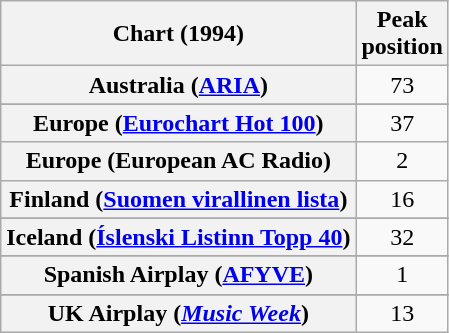<table class="wikitable sortable plainrowheaders" style="text-align:center">
<tr>
<th scope="col">Chart (1994)</th>
<th scope="col">Peak<br>position</th>
</tr>
<tr>
<th scope="row">Australia (<a href='#'>ARIA</a>)</th>
<td>73</td>
</tr>
<tr>
</tr>
<tr>
</tr>
<tr>
</tr>
<tr>
<th scope="row">Europe (<a href='#'>Eurochart Hot 100</a>)</th>
<td>37</td>
</tr>
<tr>
<th scope="row">Europe (European AC Radio)</th>
<td>2</td>
</tr>
<tr>
<th scope="row">Finland (<a href='#'>Suomen virallinen lista</a>)</th>
<td>16</td>
</tr>
<tr>
</tr>
<tr>
<th scope="row">Iceland (<a href='#'>Íslenski Listinn Topp 40</a>)</th>
<td>32</td>
</tr>
<tr>
</tr>
<tr>
</tr>
<tr>
</tr>
<tr>
</tr>
<tr>
<th scope="row">Spanish Airplay (<a href='#'>AFYVE</a>)</th>
<td>1</td>
</tr>
<tr>
</tr>
<tr>
</tr>
<tr>
<th scope="row">UK Airplay (<em><a href='#'>Music Week</a></em>)</th>
<td>13</td>
</tr>
</table>
